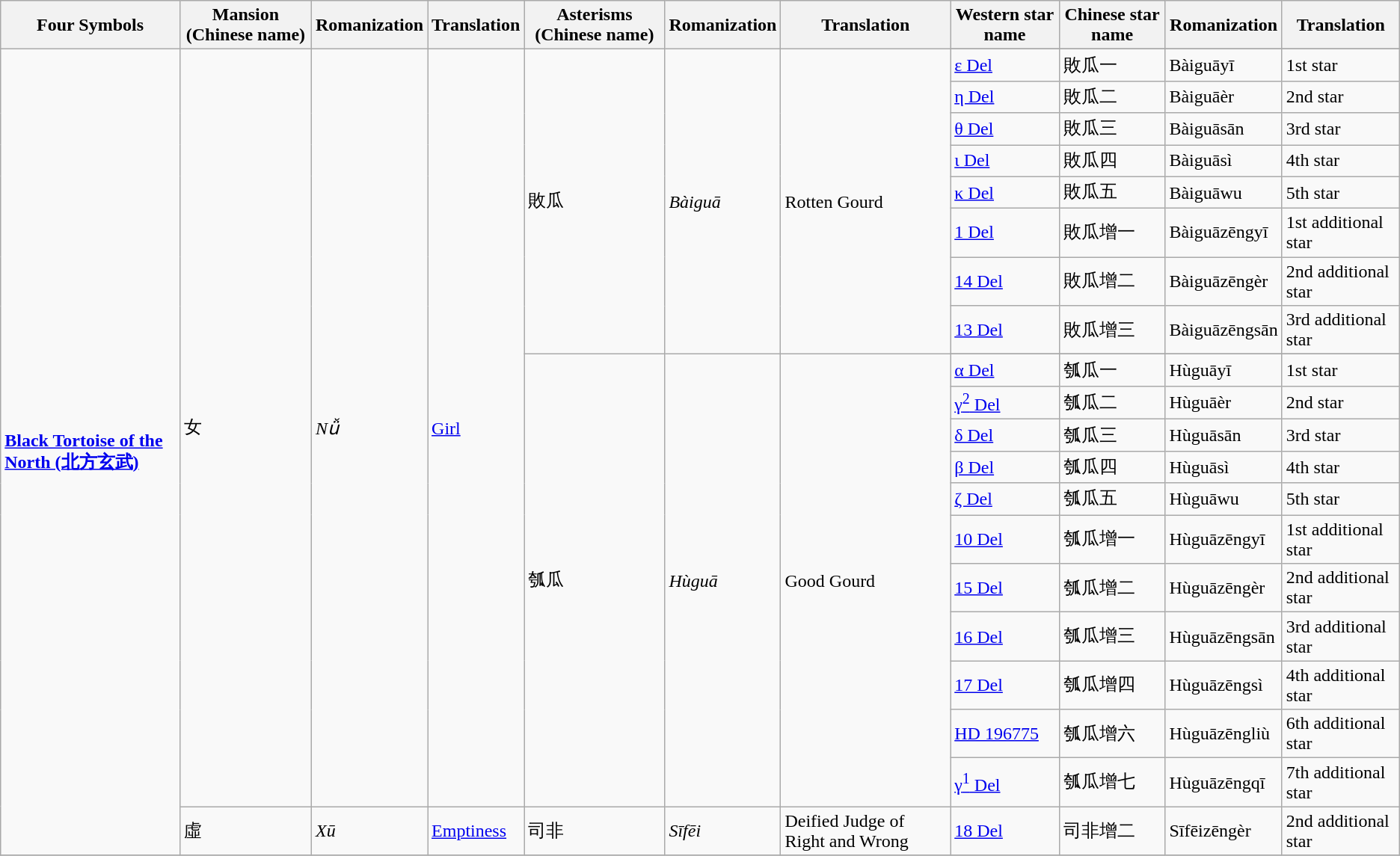<table class="wikitable">
<tr>
<th><strong>Four Symbols</strong></th>
<th><strong>Mansion (Chinese name)</strong></th>
<th><strong>Romanization</strong></th>
<th><strong>Translation</strong></th>
<th><strong>Asterisms (Chinese name)</strong></th>
<th><strong>Romanization</strong></th>
<th><strong>Translation</strong></th>
<th><strong>Western star name</strong></th>
<th><strong>Chinese star name</strong></th>
<th><strong>Romanization</strong></th>
<th><strong>Translation</strong></th>
</tr>
<tr>
<td rowspan="22"><strong><a href='#'>Black Tortoise of the North (北方玄武)</a></strong></td>
<td rowspan="21">女</td>
<td rowspan="21"><em>Nǚ</em></td>
<td rowspan="21"><a href='#'>Girl</a></td>
<td rowspan="9">敗瓜</td>
<td rowspan="9"><em>Bàiguā</em></td>
<td rowspan="9">Rotten Gourd</td>
</tr>
<tr>
<td><a href='#'>ε Del</a></td>
<td>敗瓜一</td>
<td>Bàiguāyī</td>
<td>1st star</td>
</tr>
<tr>
<td><a href='#'>η Del</a></td>
<td>敗瓜二</td>
<td>Bàiguāèr</td>
<td>2nd star</td>
</tr>
<tr>
<td><a href='#'>θ Del</a></td>
<td>敗瓜三</td>
<td>Bàiguāsān</td>
<td>3rd star</td>
</tr>
<tr>
<td><a href='#'>ι Del</a></td>
<td>敗瓜四</td>
<td>Bàiguāsì</td>
<td>4th star</td>
</tr>
<tr>
<td><a href='#'>κ Del</a></td>
<td>敗瓜五</td>
<td>Bàiguāwu</td>
<td>5th star</td>
</tr>
<tr>
<td><a href='#'>1 Del</a></td>
<td>敗瓜增一</td>
<td>Bàiguāzēngyī</td>
<td>1st additional star</td>
</tr>
<tr>
<td><a href='#'>14 Del</a></td>
<td>敗瓜增二</td>
<td>Bàiguāzēngèr</td>
<td>2nd additional star</td>
</tr>
<tr>
<td><a href='#'>13 Del</a></td>
<td>敗瓜增三</td>
<td>Bàiguāzēngsān</td>
<td>3rd additional star</td>
</tr>
<tr>
<td rowspan="12">瓠瓜</td>
<td rowspan="12"><em>Hùguā</em></td>
<td rowspan="12">Good Gourd</td>
</tr>
<tr>
<td><a href='#'>α Del</a></td>
<td>瓠瓜一</td>
<td>Hùguāyī</td>
<td>1st star</td>
</tr>
<tr>
<td><a href='#'>γ<sup>2</sup> Del</a></td>
<td>瓠瓜二</td>
<td>Hùguāèr</td>
<td>2nd star</td>
</tr>
<tr>
<td><a href='#'>δ Del</a></td>
<td>瓠瓜三</td>
<td>Hùguāsān</td>
<td>3rd star</td>
</tr>
<tr>
<td><a href='#'>β Del</a></td>
<td>瓠瓜四</td>
<td>Hùguāsì</td>
<td>4th star</td>
</tr>
<tr>
<td><a href='#'>ζ Del</a></td>
<td>瓠瓜五</td>
<td>Hùguāwu</td>
<td>5th star</td>
</tr>
<tr>
<td><a href='#'>10 Del</a></td>
<td>瓠瓜增一</td>
<td>Hùguāzēngyī</td>
<td>1st additional star</td>
</tr>
<tr>
<td><a href='#'>15 Del</a></td>
<td>瓠瓜增二</td>
<td>Hùguāzēngèr</td>
<td>2nd additional star</td>
</tr>
<tr>
<td><a href='#'>16 Del</a></td>
<td>瓠瓜增三</td>
<td>Hùguāzēngsān</td>
<td>3rd additional star</td>
</tr>
<tr>
<td><a href='#'>17 Del</a></td>
<td>瓠瓜增四</td>
<td>Hùguāzēngsì</td>
<td>4th additional star</td>
</tr>
<tr>
<td><a href='#'>HD 196775</a></td>
<td>瓠瓜增六</td>
<td>Hùguāzēngliù</td>
<td>6th additional star</td>
</tr>
<tr>
<td><a href='#'>γ<sup>1</sup> Del</a></td>
<td>瓠瓜增七</td>
<td>Hùguāzēngqī</td>
<td>7th additional star</td>
</tr>
<tr>
<td>虛</td>
<td><em>Xū</em></td>
<td><a href='#'>Emptiness</a></td>
<td>司非</td>
<td><em>Sīfēi</em></td>
<td>Deified Judge of Right and Wrong</td>
<td><a href='#'>18 Del</a></td>
<td>司非增二</td>
<td>Sīfēizēngèr</td>
<td>2nd additional star</td>
</tr>
<tr>
</tr>
</table>
